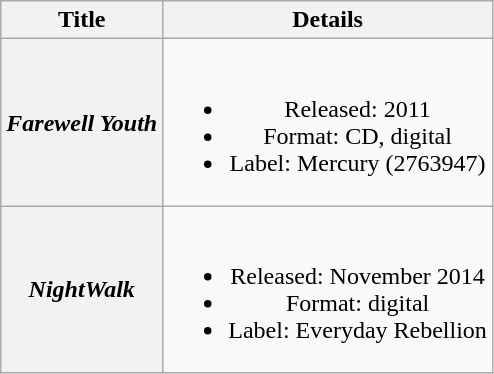<table class="wikitable plainrowheaders" style="text-align:center;" border="1">
<tr>
<th>Title</th>
<th>Details</th>
</tr>
<tr>
<th scope="row"><em>Farewell Youth</em></th>
<td><br><ul><li>Released: 2011</li><li>Format: CD, digital</li><li>Label: Mercury (2763947)</li></ul></td>
</tr>
<tr '>
<th scope="row"><em>NightWalk</em></th>
<td><br><ul><li>Released: November 2014</li><li>Format: digital</li><li>Label: Everyday Rebellion</li></ul></td>
</tr>
</table>
